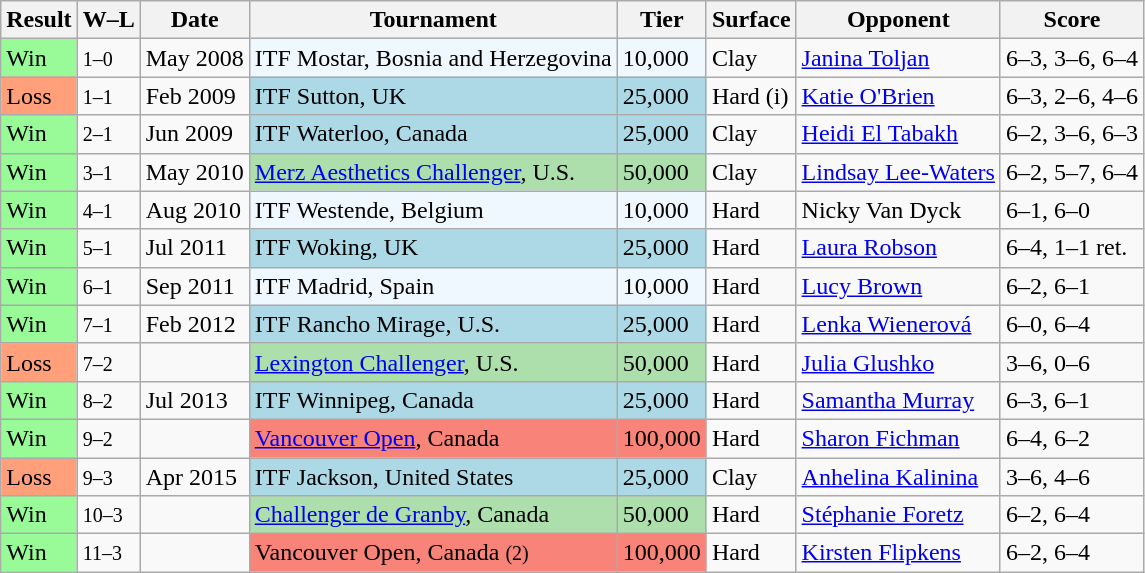<table class="sortable wikitable">
<tr>
<th>Result</th>
<th class="unsortable">W–L</th>
<th>Date</th>
<th>Tournament</th>
<th>Tier</th>
<th>Surface</th>
<th>Opponent</th>
<th class="unsortable">Score</th>
</tr>
<tr>
<td style="background:#98fb98;">Win</td>
<td><small>1–0</small></td>
<td>May 2008</td>
<td style="background:#f0f8ff;">ITF Mostar, Bosnia and Herzegovina</td>
<td style="background:#f0f8ff;">10,000</td>
<td>Clay</td>
<td> <a href='#'>Janina Toljan</a></td>
<td>6–3, 3–6, 6–4</td>
</tr>
<tr>
<td style="background:#ffa07a;">Loss</td>
<td><small>1–1</small></td>
<td>Feb 2009</td>
<td style="background:lightblue;">ITF Sutton, UK</td>
<td style="background:lightblue;">25,000</td>
<td>Hard (i)</td>
<td> <a href='#'>Katie O'Brien</a></td>
<td>6–3, 2–6, 4–6</td>
</tr>
<tr>
<td style="background:#98fb98;">Win</td>
<td><small>2–1</small></td>
<td>Jun 2009</td>
<td style="background:lightblue;">ITF Waterloo, Canada</td>
<td style="background:lightblue;">25,000</td>
<td>Clay</td>
<td> <a href='#'>Heidi El Tabakh</a></td>
<td>6–2, 3–6, 6–3</td>
</tr>
<tr>
<td style="background:#98fb98;">Win</td>
<td><small>3–1</small></td>
<td>May 2010</td>
<td style="background:#addfad;"><a href='#'>Merz Aesthetics Challenger</a>, U.S.</td>
<td style="background:#addfad;">50,000</td>
<td>Clay</td>
<td> <a href='#'>Lindsay Lee-Waters</a></td>
<td>6–2, 5–7, 6–4</td>
</tr>
<tr>
<td style="background:#98fb98;">Win</td>
<td><small>4–1</small></td>
<td>Aug 2010</td>
<td style="background:#f0f8ff;">ITF Westende, Belgium</td>
<td style="background:#f0f8ff;">10,000</td>
<td>Hard</td>
<td> Nicky Van Dyck</td>
<td>6–1, 6–0</td>
</tr>
<tr>
<td style="background:#98fb98;">Win</td>
<td><small>5–1</small></td>
<td>Jul 2011</td>
<td style="background:lightblue;">ITF Woking, UK</td>
<td style="background:lightblue;">25,000</td>
<td>Hard</td>
<td> <a href='#'>Laura Robson</a></td>
<td>6–4, 1–1 ret.</td>
</tr>
<tr>
<td style="background:#98fb98;">Win</td>
<td><small>6–1</small></td>
<td>Sep 2011</td>
<td style="background:#f0f8ff;">ITF Madrid, Spain</td>
<td style="background:#f0f8ff;">10,000</td>
<td>Hard</td>
<td> <a href='#'>Lucy Brown</a></td>
<td>6–2, 6–1</td>
</tr>
<tr>
<td style="background:#98fb98;">Win</td>
<td><small>7–1</small></td>
<td>Feb 2012</td>
<td style="background:lightblue;">ITF Rancho Mirage, U.S.</td>
<td style="background:lightblue;">25,000</td>
<td>Hard</td>
<td> <a href='#'>Lenka Wienerová</a></td>
<td>6–0, 6–4</td>
</tr>
<tr>
<td style="background:#ffa07a;">Loss</td>
<td><small>7–2</small></td>
<td><a href='#'></a></td>
<td style="background:#addfad;"><a href='#'>Lexington Challenger</a>, U.S.</td>
<td style="background:#addfad;">50,000</td>
<td>Hard</td>
<td> <a href='#'>Julia Glushko</a></td>
<td>3–6, 0–6</td>
</tr>
<tr>
<td style="background:#98fb98;">Win</td>
<td><small>8–2</small></td>
<td>Jul 2013</td>
<td style="background:lightblue;">ITF Winnipeg, Canada</td>
<td style="background:lightblue;">25,000</td>
<td>Hard</td>
<td> <a href='#'>Samantha Murray</a></td>
<td>6–3, 6–1</td>
</tr>
<tr>
<td style="background:#98fb98;">Win</td>
<td><small>9–2</small></td>
<td><a href='#'></a></td>
<td style="background:#f88379;"><a href='#'>Vancouver Open</a>, Canada</td>
<td style="background:#f88379;">100,000</td>
<td>Hard</td>
<td> <a href='#'>Sharon Fichman</a></td>
<td>6–4, 6–2</td>
</tr>
<tr>
<td style="background:#ffa07a;">Loss</td>
<td><small>9–3</small></td>
<td>Apr 2015</td>
<td style="background:lightblue;">ITF Jackson, United States</td>
<td style="background:lightblue;">25,000</td>
<td>Clay</td>
<td> <a href='#'>Anhelina Kalinina</a></td>
<td>3–6, 4–6</td>
</tr>
<tr>
<td style="background:#98fb98;">Win</td>
<td><small>10–3</small></td>
<td><a href='#'></a></td>
<td style="background:#addfad;"><a href='#'>Challenger de Granby</a>, Canada</td>
<td style="background:#addfad;">50,000</td>
<td>Hard</td>
<td> <a href='#'>Stéphanie Foretz</a></td>
<td>6–2, 6–4</td>
</tr>
<tr>
<td style="background:#98fb98;">Win</td>
<td><small>11–3</small></td>
<td><a href='#'></a></td>
<td style="background:#f88379;">Vancouver Open, Canada <small>(2)</small></td>
<td style="background:#f88379;">100,000</td>
<td>Hard</td>
<td> <a href='#'>Kirsten Flipkens</a></td>
<td>6–2, 6–4</td>
</tr>
</table>
